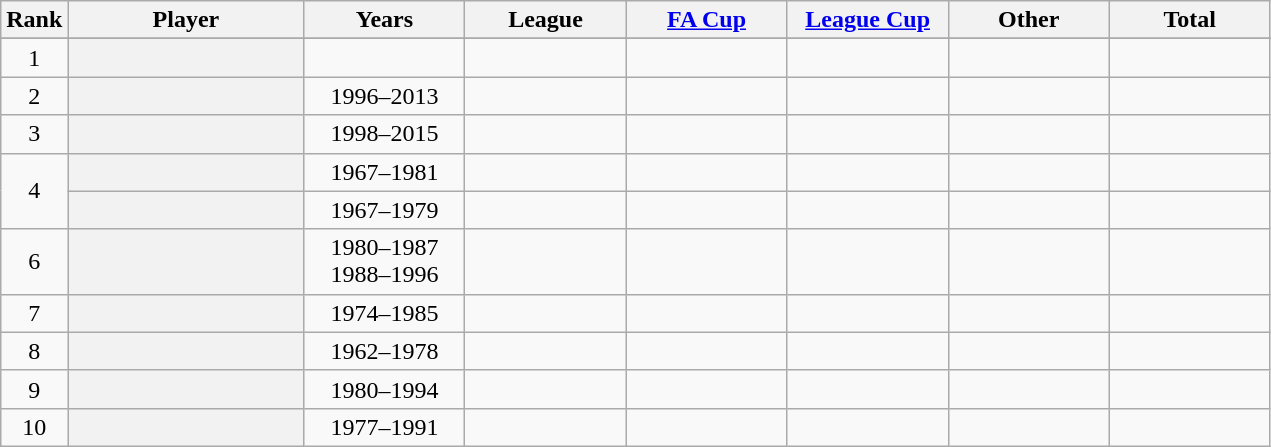<table class="wikitable plainrowheaders sortable" style="text-align: center;">
<tr>
<th scope=col>Rank</th>
<th scope=col width="150px">Player</th>
<th scope=col width="100px">Years</th>
<th scope=col width="100px">League</th>
<th scope=col width="100px"><a href='#'>FA Cup</a></th>
<th scope=col width="100px"><a href='#'>League Cup</a></th>
<th scope=col width="100px">Other</th>
<th scope=col width="100px">Total</th>
</tr>
<tr>
</tr>
<tr>
<td>1</td>
<th scope=row style="text-align:left;"> </th>
<td></td>
<td></td>
<td></td>
<td></td>
<td></td>
<td></td>
</tr>
<tr>
<td>2</td>
<th scope=row style="text-align:left;"> </th>
<td>1996–2013</td>
<td></td>
<td></td>
<td></td>
<td></td>
<td></td>
</tr>
<tr>
<td>3</td>
<th scope=row style="text-align:left;"> </th>
<td>1998–2015</td>
<td></td>
<td></td>
<td></td>
<td></td>
<td></td>
</tr>
<tr>
<td rowspan="2">4</td>
<th scope=row style="text-align:left;"> </th>
<td>1967–1981</td>
<td></td>
<td></td>
<td></td>
<td></td>
<td></td>
</tr>
<tr>
<th scope=row style="text-align:left;"> </th>
<td>1967–1979</td>
<td></td>
<td></td>
<td></td>
<td></td>
<td></td>
</tr>
<tr>
<td>6</td>
<th scope=row style="text-align:left;"> </th>
<td>1980–1987<br>1988–1996</td>
<td></td>
<td></td>
<td></td>
<td></td>
<td></td>
</tr>
<tr>
<td>7</td>
<th scope=row style="text-align:left;"> </th>
<td>1974–1985</td>
<td></td>
<td></td>
<td></td>
<td></td>
<td></td>
</tr>
<tr>
<td>8</td>
<th scope=row style="text-align:left;"> </th>
<td>1962–1978</td>
<td></td>
<td></td>
<td></td>
<td></td>
<td></td>
</tr>
<tr>
<td>9</td>
<th scope=row style="text-align:left;"> </th>
<td>1980–1994</td>
<td></td>
<td></td>
<td></td>
<td></td>
<td></td>
</tr>
<tr>
<td>10</td>
<th scope=row style="text-align:left;"> </th>
<td>1977–1991</td>
<td></td>
<td></td>
<td></td>
<td></td>
<td></td>
</tr>
</table>
